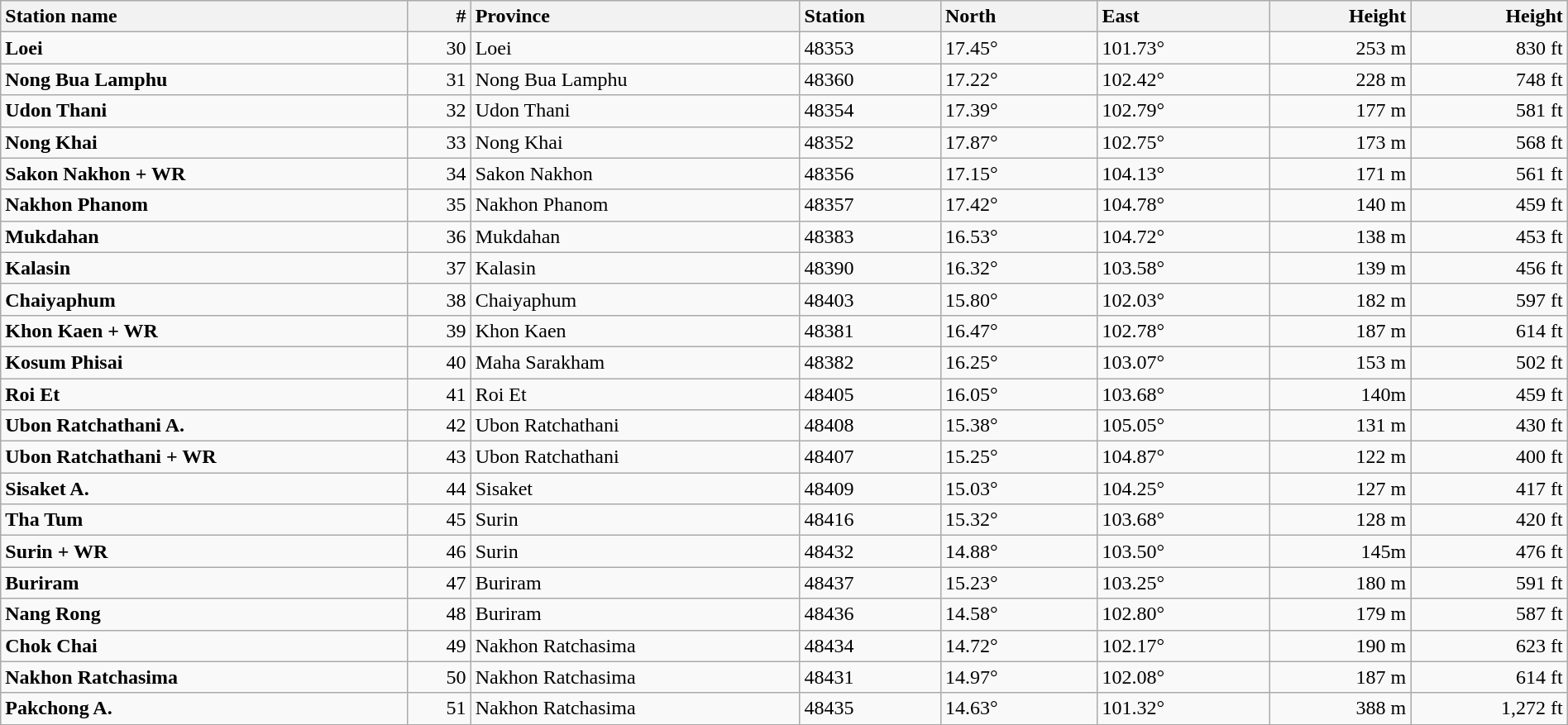<table class="wikitable" style="width:100%;">
<tr>
<th scope="col" style="width:26%;text-align:left;">Station name</th>
<th scope="col" style="width:4%;text-align:right;">#</th>
<th scope="col" style="width:21%;text-align:left;">Province</th>
<th scope="col" style="width:9%;text-align:left;">Station</th>
<th scope="col" style="width:10%;text-align:left;">North</th>
<th scope="col" style="width:11%;text-align:left;">East</th>
<th scope="col" style="width:9%;text-align:right;">Height</th>
<th scope="col" style="width:10%;text-align:right;">Height</th>
</tr>
<tr>
<td><strong>Loei</strong></td>
<td style="text-align:right;">30</td>
<td>Loei</td>
<td>48353</td>
<td>17.45°</td>
<td>101.73°</td>
<td style="text-align:right;">253 m</td>
<td style="text-align:right;">830 ft</td>
</tr>
<tr>
<td><strong>Nong Bua Lamphu</strong></td>
<td style="text-align:right;">31</td>
<td>Nong Bua Lamphu</td>
<td>48360</td>
<td>17.22°</td>
<td>102.42°</td>
<td style="text-align:right;">228 m</td>
<td style="text-align:right;">748 ft</td>
</tr>
<tr>
<td><strong>Udon Thani</strong></td>
<td style="text-align:right;">32</td>
<td>Udon Thani</td>
<td>48354</td>
<td>17.39°</td>
<td>102.79°</td>
<td style="text-align:right;">177 m</td>
<td style="text-align:right;">581 ft</td>
</tr>
<tr>
<td><strong>Nong Khai</strong></td>
<td style="text-align:right;">33</td>
<td>Nong Khai</td>
<td>48352</td>
<td>17.87°</td>
<td>102.75°</td>
<td style="text-align:right;">173 m</td>
<td style="text-align:right;">568 ft</td>
</tr>
<tr>
<td><strong>Sakon Nakhon + WR</strong></td>
<td style="text-align:right;">34</td>
<td>Sakon Nakhon</td>
<td>48356</td>
<td>17.15°</td>
<td>104.13°</td>
<td style="text-align:right;">171 m</td>
<td style="text-align:right;">561 ft</td>
</tr>
<tr>
<td><strong>Nakhon Phanom</strong></td>
<td style="text-align:right;">35</td>
<td>Nakhon Phanom</td>
<td>48357</td>
<td>17.42°</td>
<td>104.78°</td>
<td style="text-align:right;">140 m</td>
<td style="text-align:right;">459 ft</td>
</tr>
<tr>
<td><strong>Mukdahan</strong></td>
<td style="text-align:right;">36</td>
<td>Mukdahan</td>
<td>48383</td>
<td>16.53°</td>
<td>104.72°</td>
<td style="text-align:right;">138 m</td>
<td style="text-align:right;">453 ft</td>
</tr>
<tr>
<td><strong>Kalasin</strong></td>
<td style="text-align:right;">37</td>
<td>Kalasin</td>
<td>48390</td>
<td>16.32°</td>
<td>103.58°</td>
<td style="text-align:right;">139 m</td>
<td style="text-align:right;">456 ft</td>
</tr>
<tr>
<td><strong>Chaiyaphum</strong></td>
<td style="text-align:right;">38</td>
<td>Chaiyaphum</td>
<td>48403</td>
<td>15.80°</td>
<td>102.03°</td>
<td style="text-align:right;">182 m</td>
<td style="text-align:right;">597 ft</td>
</tr>
<tr>
<td><strong>Khon Kaen + WR</strong></td>
<td style="text-align:right;">39</td>
<td>Khon Kaen</td>
<td>48381</td>
<td>16.47°</td>
<td>102.78°</td>
<td style="text-align:right;">187 m</td>
<td style="text-align:right;">614 ft</td>
</tr>
<tr>
<td><strong>Kosum Phisai</strong></td>
<td style="text-align:right;">40</td>
<td>Maha Sarakham</td>
<td>48382</td>
<td>16.25°</td>
<td>103.07°</td>
<td style="text-align:right;">153 m</td>
<td style="text-align:right;">502 ft</td>
</tr>
<tr>
<td><strong>Roi Et</strong></td>
<td style="text-align:right;">41</td>
<td>Roi Et</td>
<td>48405</td>
<td>16.05°</td>
<td>103.68°</td>
<td style="text-align:right;">140m</td>
<td style="text-align:right;">459 ft</td>
</tr>
<tr>
<td><strong>Ubon Ratchathani A.</strong></td>
<td style="text-align:right;">42</td>
<td>Ubon Ratchathani</td>
<td>48408</td>
<td>15.38°</td>
<td>105.05°</td>
<td style="text-align:right;">131 m</td>
<td style="text-align:right;">430 ft</td>
</tr>
<tr>
<td><strong>Ubon Ratchathani + WR</strong></td>
<td style="text-align:right;">43</td>
<td>Ubon Ratchathani</td>
<td>48407</td>
<td>15.25°</td>
<td>104.87°</td>
<td style="text-align:right;">122 m</td>
<td style="text-align:right;">400 ft</td>
</tr>
<tr>
<td><strong>Sisaket A.</strong></td>
<td style="text-align:right;">44</td>
<td>Sisaket</td>
<td>48409</td>
<td>15.03°</td>
<td>104.25°</td>
<td style="text-align:right;">127 m</td>
<td style="text-align:right;">417 ft</td>
</tr>
<tr>
<td><strong>Tha Tum</strong></td>
<td style="text-align:right;">45</td>
<td>Surin</td>
<td>48416</td>
<td>15.32°</td>
<td>103.68°</td>
<td style="text-align:right;">128 m</td>
<td style="text-align:right;">420 ft</td>
</tr>
<tr>
<td><strong>Surin + WR</strong></td>
<td style="text-align:right;">46</td>
<td>Surin</td>
<td>48432</td>
<td>14.88°</td>
<td>103.50°</td>
<td style="text-align:right;">145m</td>
<td style="text-align:right;">476 ft</td>
</tr>
<tr>
<td><strong>Buriram</strong></td>
<td style="text-align:right;">47</td>
<td>Buriram</td>
<td>48437</td>
<td>15.23°</td>
<td>103.25°</td>
<td style="text-align:right;">180 m</td>
<td style="text-align:right;">591 ft</td>
</tr>
<tr>
<td><strong>Nang Rong</strong></td>
<td style="text-align:right;">48</td>
<td>Buriram</td>
<td>48436</td>
<td>14.58°</td>
<td>102.80°</td>
<td style="text-align:right;">179 m</td>
<td style="text-align:right;">587 ft</td>
</tr>
<tr>
<td><strong>Chok Chai</strong></td>
<td style="text-align:right;">49</td>
<td>Nakhon Ratchasima</td>
<td>48434</td>
<td>14.72°</td>
<td>102.17°</td>
<td style="text-align:right;">190 m</td>
<td style="text-align:right;">623 ft</td>
</tr>
<tr>
<td><strong>Nakhon Ratchasima</strong></td>
<td style="text-align:right;">50</td>
<td>Nakhon Ratchasima</td>
<td>48431</td>
<td>14.97°</td>
<td>102.08°</td>
<td style="text-align:right;">187 m</td>
<td style="text-align:right;">614 ft</td>
</tr>
<tr>
<td><strong>Pakchong A.</strong></td>
<td style="text-align:right;">51</td>
<td>Nakhon Ratchasima</td>
<td>48435</td>
<td>14.63°</td>
<td>101.32°</td>
<td style="text-align:right;">388 m</td>
<td style="text-align:right;">1,272 ft</td>
</tr>
</table>
